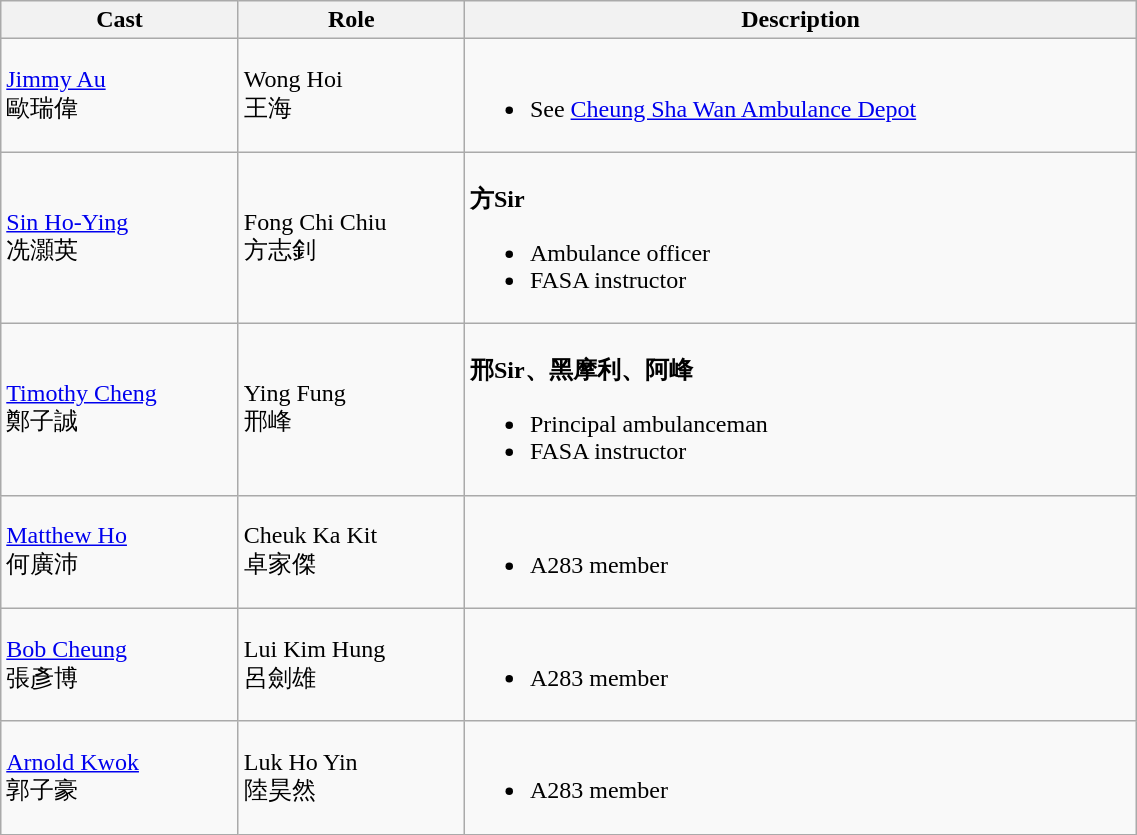<table class="wikitable" width="60%">
<tr>
<th>Cast</th>
<th>Role</th>
<th>Description</th>
</tr>
<tr>
<td><a href='#'>Jimmy Au</a> <br> 歐瑞偉</td>
<td>Wong Hoi <br> 王海</td>
<td><br><ul><li>See <a href='#'>Cheung Sha Wan Ambulance Depot</a></li></ul></td>
</tr>
<tr>
<td><a href='#'>Sin Ho-Ying</a> <br> 冼灝英</td>
<td>Fong Chi Chiu <br> 方志釗</td>
<td><br><strong>方Sir</strong><ul><li>Ambulance officer</li><li>FASA instructor</li></ul></td>
</tr>
<tr>
<td><a href='#'>Timothy Cheng</a> <br> 鄭子誠</td>
<td>Ying Fung <br> 邢峰</td>
<td><br><strong>邢Sir、黑摩利、阿峰</strong><ul><li>Principal ambulanceman</li><li>FASA instructor</li></ul></td>
</tr>
<tr>
<td><a href='#'>Matthew Ho</a> <br> 何廣沛</td>
<td>Cheuk Ka Kit <br> 卓家傑</td>
<td><br><ul><li>A283 member</li></ul></td>
</tr>
<tr>
<td><a href='#'>Bob Cheung</a> <br> 張彥博</td>
<td>Lui Kim Hung <br> 呂劍雄</td>
<td><br><ul><li>A283 member</li></ul></td>
</tr>
<tr>
<td><a href='#'>Arnold Kwok</a> <br> 郭子豪</td>
<td>Luk Ho Yin <br> 陸昊然</td>
<td><br><ul><li>A283 member</li></ul></td>
</tr>
</table>
